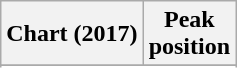<table class="wikitable sortable plainrowheaders" style="text-align:center">
<tr>
<th scope="col">Chart (2017)</th>
<th scope="col">Peak<br> position</th>
</tr>
<tr>
</tr>
<tr>
</tr>
</table>
